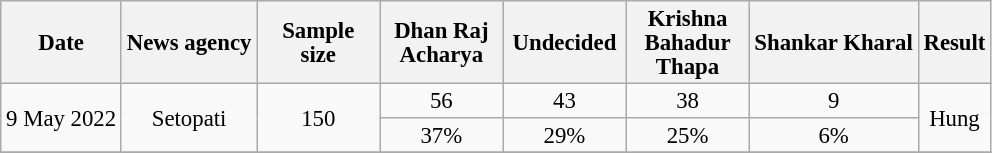<table class="wikitable sortable" style="text-align:center;font-size:95%;line-height:16px">
<tr>
<th>Date</th>
<th>News agency</th>
<th style="width:75px;">Sample size</th>
<th style="width:75px;">Dhan Raj Acharya</th>
<th style="width:75px;">Undecided</th>
<th style="width:75px;">Krishna Bahadur Thapa</th>
<th>Shankar Kharal</th>
<th>Result</th>
</tr>
<tr>
<td rowspan="2">9 May 2022</td>
<td rowspan="2">Setopati</td>
<td rowspan="2">150</td>
<td>56</td>
<td>43</td>
<td>38</td>
<td>9</td>
<td rowspan="2">Hung</td>
</tr>
<tr>
<td>37%</td>
<td>29%</td>
<td>25%</td>
<td>6%</td>
</tr>
<tr>
</tr>
</table>
